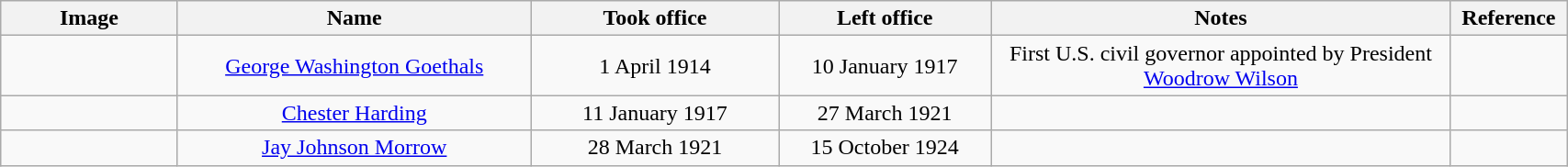<table width=90% class="wikitable" style="text-align:center">
<tr>
<th width=10%>Image</th>
<th width=20%>Name<br></th>
<th width=14%>Took office</th>
<th width=12%>Left office</th>
<th width=26%>Notes</th>
<th width=6%>Reference</th>
</tr>
<tr>
<td></td>
<td><a href='#'>George Washington Goethals</a><br></td>
<td>1 April 1914</td>
<td>10 January 1917</td>
<td>First U.S. civil governor appointed by President <a href='#'>Woodrow Wilson</a></td>
<td></td>
</tr>
<tr>
<td></td>
<td><a href='#'>Chester Harding</a><br></td>
<td>11 January 1917</td>
<td>27 March 1921</td>
<td></td>
<td></td>
</tr>
<tr>
<td></td>
<td><a href='#'>Jay Johnson Morrow</a><br></td>
<td>28 March 1921</td>
<td>15 October 1924</td>
<td></td>
<td></td>
</tr>
</table>
